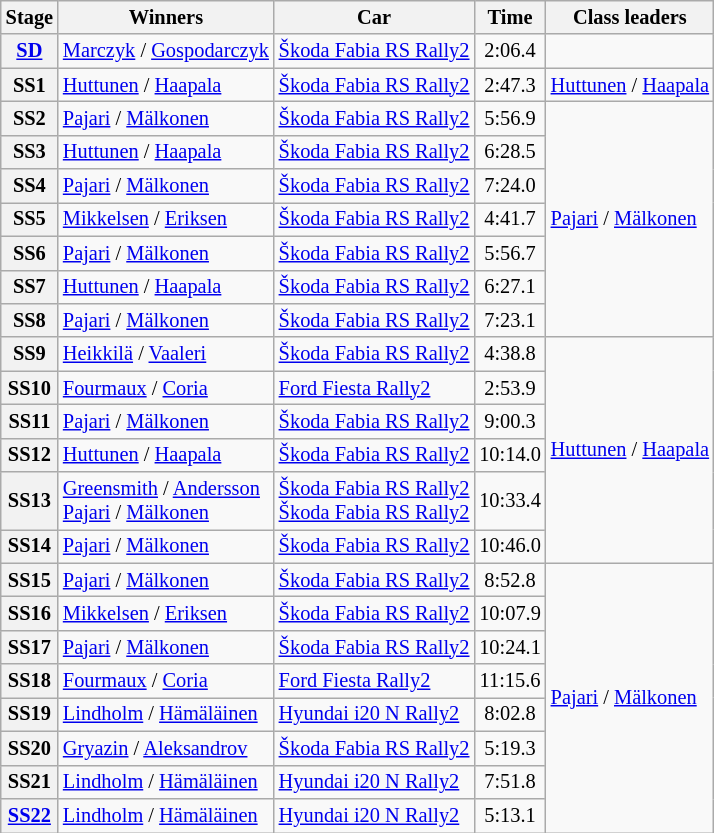<table class="wikitable" style="font-size:85%">
<tr>
<th>Stage</th>
<th>Winners</th>
<th>Car</th>
<th>Time</th>
<th>Class leaders</th>
</tr>
<tr>
<th><a href='#'>SD</a></th>
<td><a href='#'>Marczyk</a> / <a href='#'>Gospodarczyk</a></td>
<td><a href='#'>Škoda Fabia RS Rally2</a></td>
<td align="center">2:06.4</td>
<td></td>
</tr>
<tr>
<th>SS1</th>
<td><a href='#'>Huttunen</a> / <a href='#'>Haapala</a></td>
<td><a href='#'>Škoda Fabia RS Rally2</a></td>
<td align="center">2:47.3</td>
<td><a href='#'>Huttunen</a> / <a href='#'>Haapala</a></td>
</tr>
<tr>
<th>SS2</th>
<td><a href='#'>Pajari</a> / <a href='#'>Mälkonen</a></td>
<td><a href='#'>Škoda Fabia RS Rally2</a></td>
<td align="center">5:56.9</td>
<td rowspan=7><a href='#'>Pajari</a> / <a href='#'>Mälkonen</a></td>
</tr>
<tr>
<th>SS3</th>
<td><a href='#'>Huttunen</a> / <a href='#'>Haapala</a></td>
<td><a href='#'>Škoda Fabia RS Rally2</a></td>
<td align="center">6:28.5</td>
</tr>
<tr>
<th>SS4</th>
<td><a href='#'>Pajari</a> / <a href='#'>Mälkonen</a></td>
<td><a href='#'>Škoda Fabia RS Rally2</a></td>
<td align="center">7:24.0</td>
</tr>
<tr>
<th>SS5</th>
<td><a href='#'>Mikkelsen</a> / <a href='#'>Eriksen</a></td>
<td><a href='#'>Škoda Fabia RS Rally2</a></td>
<td align="center">4:41.7</td>
</tr>
<tr>
<th>SS6</th>
<td><a href='#'>Pajari</a> / <a href='#'>Mälkonen</a></td>
<td><a href='#'>Škoda Fabia RS Rally2</a></td>
<td align="center">5:56.7</td>
</tr>
<tr>
<th>SS7</th>
<td><a href='#'>Huttunen</a> / <a href='#'>Haapala</a></td>
<td><a href='#'>Škoda Fabia RS Rally2</a></td>
<td align="center">6:27.1</td>
</tr>
<tr>
<th>SS8</th>
<td><a href='#'>Pajari</a> / <a href='#'>Mälkonen</a></td>
<td><a href='#'>Škoda Fabia RS Rally2</a></td>
<td align="center">7:23.1</td>
</tr>
<tr>
<th>SS9</th>
<td><a href='#'>Heikkilä</a> / <a href='#'>Vaaleri</a></td>
<td><a href='#'>Škoda Fabia RS Rally2</a></td>
<td align="center">4:38.8</td>
<td rowspan="6"><a href='#'>Huttunen</a> / <a href='#'>Haapala</a></td>
</tr>
<tr>
<th>SS10</th>
<td><a href='#'>Fourmaux</a> / <a href='#'>Coria</a></td>
<td><a href='#'>Ford Fiesta Rally2</a></td>
<td align="center">2:53.9</td>
</tr>
<tr>
<th>SS11</th>
<td><a href='#'>Pajari</a> / <a href='#'>Mälkonen</a></td>
<td><a href='#'>Škoda Fabia RS Rally2</a></td>
<td align="center">9:00.3</td>
</tr>
<tr>
<th>SS12</th>
<td><a href='#'>Huttunen</a> / <a href='#'>Haapala</a></td>
<td><a href='#'>Škoda Fabia RS Rally2</a></td>
<td align="center">10:14.0</td>
</tr>
<tr>
<th>SS13</th>
<td><a href='#'>Greensmith</a> / <a href='#'>Andersson</a><br><a href='#'>Pajari</a> / <a href='#'>Mälkonen</a></td>
<td><a href='#'>Škoda Fabia RS Rally2</a><br><a href='#'>Škoda Fabia RS Rally2</a></td>
<td align="center">10:33.4</td>
</tr>
<tr>
<th>SS14</th>
<td><a href='#'>Pajari</a> / <a href='#'>Mälkonen</a></td>
<td><a href='#'>Škoda Fabia RS Rally2</a></td>
<td align="center">10:46.0</td>
</tr>
<tr>
<th>SS15</th>
<td><a href='#'>Pajari</a> / <a href='#'>Mälkonen</a></td>
<td><a href='#'>Škoda Fabia RS Rally2</a></td>
<td align="center">8:52.8</td>
<td rowspan="8"><a href='#'>Pajari</a> / <a href='#'>Mälkonen</a></td>
</tr>
<tr>
<th>SS16</th>
<td><a href='#'>Mikkelsen</a> / <a href='#'>Eriksen</a></td>
<td><a href='#'>Škoda Fabia RS Rally2</a></td>
<td align="center">10:07.9</td>
</tr>
<tr>
<th>SS17</th>
<td><a href='#'>Pajari</a> / <a href='#'>Mälkonen</a></td>
<td><a href='#'>Škoda Fabia RS Rally2</a></td>
<td align="center">10:24.1</td>
</tr>
<tr>
<th>SS18</th>
<td><a href='#'>Fourmaux</a> / <a href='#'>Coria</a></td>
<td><a href='#'>Ford Fiesta Rally2</a></td>
<td align="center">11:15.6</td>
</tr>
<tr>
<th>SS19</th>
<td><a href='#'>Lindholm</a> / <a href='#'>Hämäläinen</a></td>
<td><a href='#'>Hyundai i20 N Rally2</a></td>
<td align="center">8:02.8</td>
</tr>
<tr>
<th>SS20</th>
<td><a href='#'>Gryazin</a> / <a href='#'>Aleksandrov</a></td>
<td><a href='#'>Škoda Fabia RS Rally2</a></td>
<td align="center">5:19.3</td>
</tr>
<tr>
<th>SS21</th>
<td><a href='#'>Lindholm</a> / <a href='#'>Hämäläinen</a></td>
<td><a href='#'>Hyundai i20 N Rally2</a></td>
<td align="center">7:51.8</td>
</tr>
<tr>
<th><a href='#'>SS22</a></th>
<td><a href='#'>Lindholm</a> / <a href='#'>Hämäläinen</a></td>
<td><a href='#'>Hyundai i20 N Rally2</a></td>
<td align="center">5:13.1</td>
</tr>
</table>
